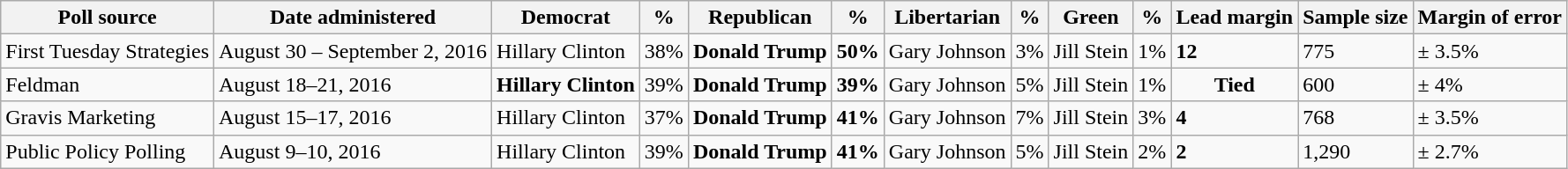<table class="wikitable">
<tr valign=bottom>
<th>Poll source</th>
<th>Date administered</th>
<th>Democrat</th>
<th>%</th>
<th>Republican</th>
<th>%</th>
<th>Libertarian</th>
<th>%</th>
<th>Green</th>
<th>%</th>
<th>Lead margin</th>
<th>Sample size</th>
<th>Margin of error</th>
</tr>
<tr>
<td>First Tuesday Strategies</td>
<td>August 30 – September 2, 2016</td>
<td>Hillary Clinton</td>
<td>38%</td>
<td><strong>Donald Trump</strong></td>
<td><strong>50%</strong></td>
<td>Gary Johnson</td>
<td>3%</td>
<td>Jill Stein</td>
<td>1%</td>
<td><strong>12</strong></td>
<td>775</td>
<td>± 3.5%</td>
</tr>
<tr>
<td>Feldman</td>
<td>August 18–21, 2016</td>
<td><strong>Hillary Clinton</strong></td>
<td>39%</td>
<td align=center><strong>Donald Trump</strong></td>
<td align=center><strong>39%</strong></td>
<td>Gary Johnson</td>
<td>5%</td>
<td>Jill Stein</td>
<td>1%</td>
<td align=center><strong>Tied</strong></td>
<td>600</td>
<td>± 4%</td>
</tr>
<tr>
<td>Gravis Marketing</td>
<td>August 15–17, 2016</td>
<td>Hillary Clinton</td>
<td>37%</td>
<td><strong>Donald Trump</strong></td>
<td><strong>41%</strong></td>
<td>Gary Johnson</td>
<td>7%</td>
<td>Jill Stein</td>
<td>3%</td>
<td><strong>4</strong></td>
<td>768</td>
<td>± 3.5%</td>
</tr>
<tr>
<td>Public Policy Polling</td>
<td>August 9–10, 2016</td>
<td>Hillary Clinton</td>
<td>39%</td>
<td><strong>Donald Trump</strong></td>
<td><strong>41%</strong></td>
<td>Gary Johnson</td>
<td>5%</td>
<td>Jill Stein</td>
<td>2%</td>
<td><strong>2</strong></td>
<td>1,290</td>
<td>± 2.7%</td>
</tr>
</table>
